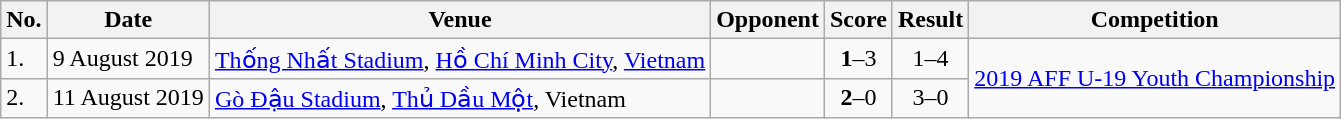<table class="wikitable">
<tr>
<th>No.</th>
<th>Date</th>
<th>Venue</th>
<th>Opponent</th>
<th>Score</th>
<th>Result</th>
<th>Competition</th>
</tr>
<tr>
<td>1.</td>
<td>9 August 2019</td>
<td><a href='#'>Thống Nhất Stadium</a>, <a href='#'>Hồ Chí Minh City</a>, <a href='#'>Vietnam</a></td>
<td></td>
<td align=center><strong>1</strong>–3</td>
<td align=center>1–4</td>
<td rowspan=2><a href='#'>2019 AFF U-19 Youth Championship</a></td>
</tr>
<tr>
<td>2.</td>
<td>11 August 2019</td>
<td><a href='#'>Gò Đậu Stadium</a>, <a href='#'>Thủ Dầu Một</a>, Vietnam</td>
<td></td>
<td align=center><strong>2</strong>–0</td>
<td align=center>3–0</td>
</tr>
</table>
